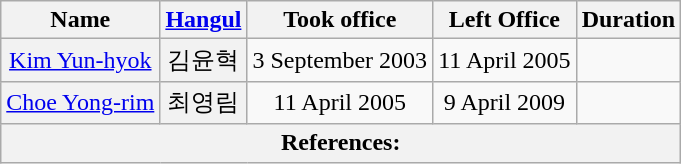<table class="wikitable sortable">
<tr>
<th>Name</th>
<th class="unsortable"><a href='#'>Hangul</a></th>
<th>Took office</th>
<th>Left Office</th>
<th>Duration</th>
</tr>
<tr>
<th align="center" scope="row" style="font-weight:normal;"><a href='#'>Kim Yun-hyok</a></th>
<th align="center" scope="row" style="font-weight:normal;">김윤혁</th>
<td align="center">3 September 2003</td>
<td align="center">11 April 2005</td>
<td align="center"></td>
</tr>
<tr>
<th align="center" scope="row" style="font-weight:normal;"><a href='#'>Choe Yong-rim</a></th>
<th align="center" scope="row" style="font-weight:normal;">최영림</th>
<td align="center">11 April 2005</td>
<td align="center">9 April 2009</td>
<td align="center"></td>
</tr>
<tr>
<th colspan="5" unsortable><strong>References:</strong><br></th>
</tr>
</table>
